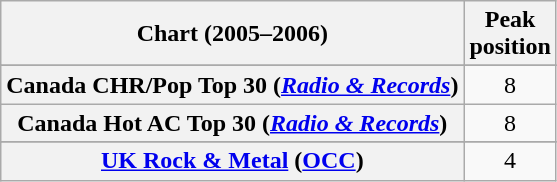<table class="wikitable sortable plainrowheaders" style="text-align:center">
<tr>
<th scope="col">Chart (2005–2006)</th>
<th scope="col">Peak<br>position</th>
</tr>
<tr>
</tr>
<tr>
<th scope="row">Canada CHR/Pop Top 30 (<em><a href='#'>Radio & Records</a></em>)</th>
<td>8</td>
</tr>
<tr>
<th scope="row">Canada Hot AC Top 30 (<em><a href='#'>Radio & Records</a></em>)</th>
<td>8</td>
</tr>
<tr>
</tr>
<tr>
</tr>
<tr>
</tr>
<tr>
<th scope="row"><a href='#'>UK Rock & Metal</a> (<a href='#'>OCC</a>)</th>
<td>4</td>
</tr>
</table>
